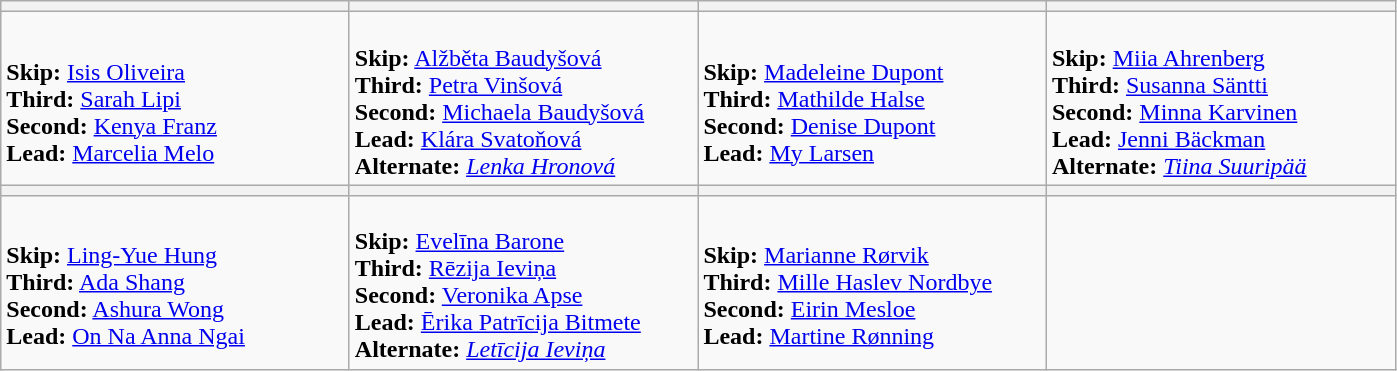<table class="wikitable">
<tr>
<th width=225></th>
<th width=225></th>
<th width=225></th>
<th width=225></th>
</tr>
<tr>
<td><br><strong>Skip:</strong> <a href='#'>Isis Oliveira</a><br>
<strong>Third:</strong> <a href='#'>Sarah Lipi</a><br>
<strong>Second:</strong> <a href='#'>Kenya Franz</a><br>
<strong>Lead:</strong> <a href='#'>Marcelia Melo</a></td>
<td><br><strong>Skip:</strong> <a href='#'>Alžběta Baudyšová</a><br>
<strong>Third:</strong> <a href='#'>Petra Vinšová</a><br>
<strong>Second:</strong> <a href='#'>Michaela Baudyšová</a><br>
<strong>Lead:</strong> <a href='#'>Klára Svatoňová</a><br>
<strong>Alternate:</strong> <em><a href='#'>Lenka Hronová</a></em></td>
<td><br><strong>Skip:</strong> <a href='#'>Madeleine Dupont</a><br>
<strong>Third:</strong> <a href='#'>Mathilde Halse</a><br>
<strong>Second:</strong> <a href='#'>Denise Dupont</a><br>
<strong>Lead:</strong> <a href='#'>My Larsen</a></td>
<td><br><strong>Skip:</strong> <a href='#'>Miia Ahrenberg</a><br>
<strong>Third:</strong> <a href='#'>Susanna Säntti</a><br>
<strong>Second:</strong> <a href='#'>Minna Karvinen</a><br>
<strong>Lead:</strong> <a href='#'>Jenni Bäckman</a><br>
<strong>Alternate:</strong> <em><a href='#'>Tiina Suuripää</a></em></td>
</tr>
<tr>
<th width=225></th>
<th width=225></th>
<th width=225></th>
<th width=225></th>
</tr>
<tr>
<td><br><strong>Skip:</strong> <a href='#'>Ling-Yue Hung</a><br>
<strong>Third:</strong> <a href='#'>Ada Shang</a><br>
<strong>Second:</strong> <a href='#'>Ashura Wong</a><br>
<strong>Lead:</strong> <a href='#'>On Na Anna Ngai</a></td>
<td><br><strong>Skip:</strong> <a href='#'>Evelīna Barone</a><br>
<strong>Third:</strong> <a href='#'>Rēzija Ieviņa</a><br>
<strong>Second:</strong> <a href='#'>Veronika Apse</a><br>
<strong>Lead:</strong> <a href='#'>Ērika Patrīcija Bitmete</a><br>
<strong>Alternate:</strong> <em><a href='#'>Letīcija Ieviņa</a></em></td>
<td><br><strong>Skip:</strong> <a href='#'>Marianne Rørvik</a><br>
<strong>Third:</strong> <a href='#'>Mille Haslev Nordbye</a><br>
<strong>Second:</strong> <a href='#'>Eirin Mesloe</a><br>
<strong>Lead:</strong> <a href='#'>Martine Rønning</a></td>
<td></td>
</tr>
</table>
